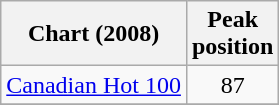<table class="wikitable sortable">
<tr>
<th align="left">Chart (2008)</th>
<th style="text-align:center;">Peak<br>position</th>
</tr>
<tr>
<td><a href='#'>Canadian Hot 100</a></td>
<td style="text-align:center;">87</td>
</tr>
<tr>
</tr>
</table>
